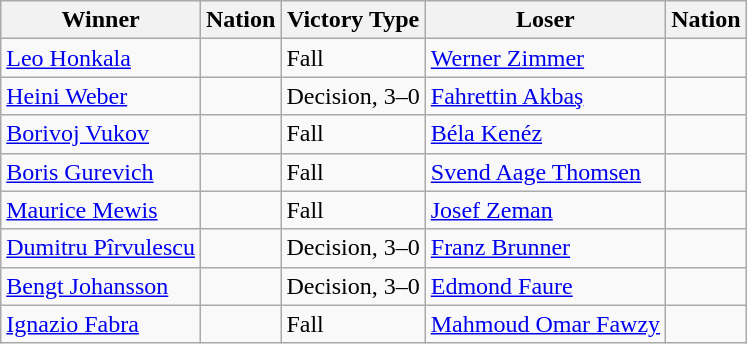<table class="wikitable sortable" style="text-align:left;">
<tr>
<th>Winner</th>
<th>Nation</th>
<th>Victory Type</th>
<th>Loser</th>
<th>Nation</th>
</tr>
<tr>
<td><a href='#'>Leo Honkala</a></td>
<td></td>
<td>Fall</td>
<td><a href='#'>Werner Zimmer</a></td>
<td></td>
</tr>
<tr>
<td><a href='#'>Heini Weber</a></td>
<td></td>
<td>Decision, 3–0</td>
<td><a href='#'>Fahrettin Akbaş</a></td>
<td></td>
</tr>
<tr>
<td><a href='#'>Borivoj Vukov</a></td>
<td></td>
<td>Fall</td>
<td><a href='#'>Béla Kenéz</a></td>
<td></td>
</tr>
<tr>
<td><a href='#'>Boris Gurevich</a></td>
<td></td>
<td>Fall</td>
<td><a href='#'>Svend Aage Thomsen</a></td>
<td></td>
</tr>
<tr>
<td><a href='#'>Maurice Mewis</a></td>
<td></td>
<td>Fall</td>
<td><a href='#'>Josef Zeman</a></td>
<td></td>
</tr>
<tr>
<td><a href='#'>Dumitru Pîrvulescu</a></td>
<td></td>
<td>Decision, 3–0</td>
<td><a href='#'>Franz Brunner</a></td>
<td></td>
</tr>
<tr>
<td><a href='#'>Bengt Johansson</a></td>
<td></td>
<td>Decision, 3–0</td>
<td><a href='#'>Edmond Faure</a></td>
<td></td>
</tr>
<tr>
<td><a href='#'>Ignazio Fabra</a></td>
<td></td>
<td>Fall</td>
<td><a href='#'>Mahmoud Omar Fawzy</a></td>
<td></td>
</tr>
</table>
